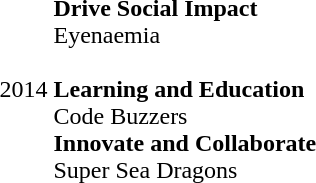<table>
<tr>
<td>2014 </td>
<td><strong>Drive Social Impact</strong> <br>  Eyenaemia <br><br><strong>Learning and Education</strong>  <br>  Code Buzzers <br>
<strong>Innovate and Collaborate</strong>  <br>  Super Sea Dragons <br></td>
<td></td>
<td></td>
</tr>
</table>
